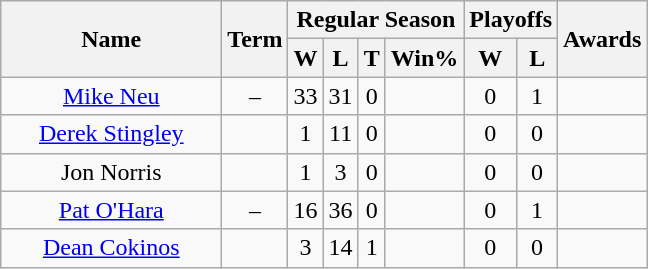<table class="wikitable">
<tr>
<th rowspan="2" style="width:140px;">Name</th>
<th rowspan="2">Term</th>
<th colspan="4">Regular Season</th>
<th colspan="2">Playoffs</th>
<th rowspan="2">Awards</th>
</tr>
<tr>
<th>W</th>
<th>L</th>
<th>T</th>
<th>Win%</th>
<th>W</th>
<th>L</th>
</tr>
<tr>
<td style="text-align:center;"><a href='#'>Mike Neu</a></td>
<td style="text-align:center;">–</td>
<td style="text-align:center;">33</td>
<td style="text-align:center;">31</td>
<td style="text-align:center;">0</td>
<td style="text-align:center;"></td>
<td style="text-align:center;">0</td>
<td style="text-align:center;">1</td>
<td style="text-align:center;"></td>
</tr>
<tr>
<td style="text-align:center;"><a href='#'>Derek Stingley</a></td>
<td style="text-align:center;"></td>
<td style="text-align:center;">1</td>
<td style="text-align:center;">11</td>
<td style="text-align:center;">0</td>
<td style="text-align:center;"></td>
<td style="text-align:center;">0</td>
<td style="text-align:center;">0</td>
<td style="text-align:center;"></td>
</tr>
<tr>
<td style="text-align:center;">Jon Norris</td>
<td style="text-align:center;"></td>
<td style="text-align:center;">1</td>
<td style="text-align:center;">3</td>
<td style="text-align:center;">0</td>
<td style="text-align:center;"></td>
<td style="text-align:center;">0</td>
<td style="text-align:center;">0</td>
<td style="text-align:center;"></td>
</tr>
<tr>
<td style="text-align:center;"><a href='#'>Pat O'Hara</a></td>
<td style="text-align:center;">–</td>
<td style="text-align:center;">16</td>
<td style="text-align:center;">36</td>
<td style="text-align:center;">0</td>
<td style="text-align:center;"></td>
<td style="text-align:center;">0</td>
<td style="text-align:center;">1</td>
<td style="text-align:center;"></td>
</tr>
<tr>
<td style="text-align:center;"><a href='#'>Dean Cokinos</a></td>
<td style="text-align:center;"></td>
<td style="text-align:center;">3</td>
<td style="text-align:center;">14</td>
<td style="text-align:center;">1</td>
<td style="text-align:center;"></td>
<td style="text-align:center;">0</td>
<td style="text-align:center;">0</td>
<td style="text-align:center;"></td>
</tr>
</table>
